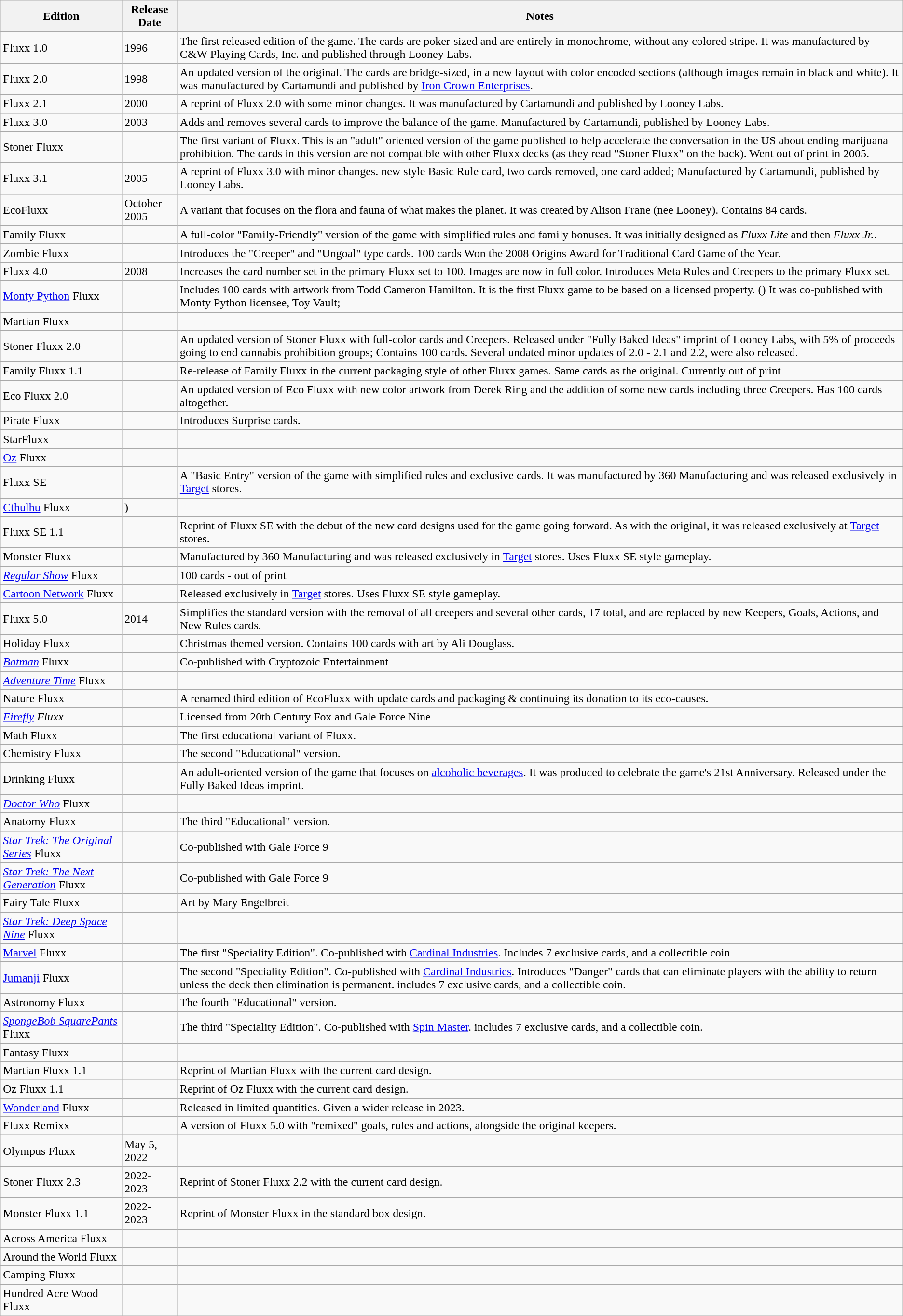<table class="wikitable">
<tr>
<th>Edition</th>
<th>Release Date</th>
<th>Notes</th>
</tr>
<tr>
<td>Fluxx 1.0</td>
<td>1996</td>
<td>The first released edition of the game. The cards are poker-sized and are entirely in monochrome, without any colored stripe. It was manufactured by C&W Playing Cards, Inc. and published through Looney Labs.</td>
</tr>
<tr>
<td>Fluxx 2.0</td>
<td>1998</td>
<td>An updated version of the original. The cards are bridge-sized, in a new layout with color encoded sections (although images remain in black and white). It was manufactured by Cartamundi and published by <a href='#'>Iron Crown Enterprises</a>.</td>
</tr>
<tr>
<td>Fluxx 2.1</td>
<td>2000</td>
<td>A reprint of Fluxx 2.0 with some minor changes. It was manufactured by Cartamundi and published by Looney Labs.</td>
</tr>
<tr>
<td>Fluxx 3.0</td>
<td>2003</td>
<td>Adds and removes several cards to improve the balance of the game. Manufactured by Cartamundi, published by Looney Labs.</td>
</tr>
<tr>
<td>Stoner Fluxx</td>
<td></td>
<td>The first variant of Fluxx. This is an "adult" oriented version of the game published to help accelerate the conversation in the US about ending marijuana prohibition. The cards in this version are not compatible with other Fluxx decks (as they read "Stoner Fluxx" on the back). Went out of print in 2005.</td>
</tr>
<tr>
<td>Fluxx 3.1</td>
<td>2005</td>
<td>A reprint of Fluxx 3.0 with minor changes. new style Basic Rule card, two cards removed, one card added; Manufactured by Cartamundi, published by Looney Labs.</td>
</tr>
<tr>
<td>EcoFluxx</td>
<td>October 2005</td>
<td>A variant that focuses on the flora and fauna of what makes the planet. It was created by Alison Frane (nee Looney). Contains 84 cards.</td>
</tr>
<tr>
<td>Family Fluxx</td>
<td></td>
<td>A full-color "Family-Friendly" version of the game with simplified rules and family bonuses. It was initially designed as <em>Fluxx Lite</em> and then <em>Fluxx Jr.</em>.</td>
</tr>
<tr>
<td>Zombie Fluxx</td>
<td></td>
<td>Introduces the "Creeper" and "Ungoal" type cards. 100 cards Won the 2008 Origins Award for Traditional Card Game of the Year.</td>
</tr>
<tr>
<td>Fluxx 4.0</td>
<td>2008</td>
<td>Increases the card number set in the primary Fluxx set to 100. Images are now in full color. Introduces Meta Rules and Creepers to the primary Fluxx set.</td>
</tr>
<tr>
<td><a href='#'>Monty Python</a> Fluxx</td>
<td></td>
<td>Includes 100 cards with artwork from Todd Cameron Hamilton. It is the first Fluxx game to be based on a licensed property. () It was co-published with Monty Python licensee, Toy Vault;</td>
</tr>
<tr>
<td>Martian Fluxx</td>
<td></td>
<td></td>
</tr>
<tr>
<td>Stoner Fluxx 2.0</td>
<td></td>
<td>An updated version of Stoner Fluxx with full-color cards and Creepers. Released under "Fully Baked Ideas" imprint of Looney Labs, with 5% of proceeds going to end cannabis prohibition groups; Contains 100 cards. Several undated minor updates of 2.0 - 2.1 and 2.2, were also released.</td>
</tr>
<tr>
<td>Family Fluxx 1.1</td>
<td></td>
<td>Re-release of Family Fluxx in the current packaging style of other Fluxx games. Same cards as the original. Currently out of print</td>
</tr>
<tr>
<td>Eco Fluxx 2.0</td>
<td></td>
<td>An updated version of Eco Fluxx with new color artwork from Derek Ring and the addition of some new cards including three Creepers. Has 100 cards altogether.</td>
</tr>
<tr>
<td>Pirate Fluxx</td>
<td></td>
<td>Introduces Surprise cards.</td>
</tr>
<tr>
<td>StarFluxx</td>
<td></td>
<td></td>
</tr>
<tr>
<td><a href='#'>Oz</a> Fluxx</td>
<td></td>
<td></td>
</tr>
<tr>
<td>Fluxx SE</td>
<td></td>
<td>A "Basic Entry" version of the game with simplified rules and exclusive cards. It was manufactured by 360 Manufacturing and was released exclusively in <a href='#'>Target</a> stores.</td>
</tr>
<tr>
<td><a href='#'>Cthulhu</a> Fluxx</td>
<td>)</td>
<td></td>
</tr>
<tr>
<td>Fluxx SE 1.1</td>
<td></td>
<td>Reprint of Fluxx SE with the debut of the new card designs used for the game going forward. As with the original, it was released exclusively at <a href='#'>Target</a> stores.</td>
</tr>
<tr>
<td>Monster Fluxx</td>
<td></td>
<td>Manufactured by 360 Manufacturing and was released exclusively in <a href='#'>Target</a> stores. Uses Fluxx SE style gameplay.</td>
</tr>
<tr>
<td><em><a href='#'>Regular Show</a></em> Fluxx</td>
<td></td>
<td>100 cards - out of print </td>
</tr>
<tr>
<td><a href='#'>Cartoon Network</a> Fluxx</td>
<td></td>
<td>Released exclusively in <a href='#'>Target</a> stores. Uses Fluxx SE style gameplay.</td>
</tr>
<tr>
<td>Fluxx 5.0</td>
<td>2014</td>
<td>Simplifies the standard version with the removal of all creepers and several other cards, 17 total, and are replaced by new Keepers, Goals, Actions, and New Rules cards.</td>
</tr>
<tr>
<td>Holiday Fluxx</td>
<td></td>
<td>Christmas themed version. Contains 100 cards with art by Ali Douglass.</td>
</tr>
<tr>
<td><em><a href='#'>Batman</a></em> Fluxx</td>
<td></td>
<td>Co-published with Cryptozoic Entertainment</td>
</tr>
<tr>
<td><em><a href='#'>Adventure Time</a></em> Fluxx</td>
<td></td>
<td></td>
</tr>
<tr>
<td>Nature Fluxx</td>
<td></td>
<td>A renamed third edition of EcoFluxx with update cards and packaging & continuing its donation to its eco-causes.</td>
</tr>
<tr>
<td><em><a href='#'>Firefly</a> Fluxx</em></td>
<td></td>
<td>Licensed from 20th Century Fox and Gale Force Nine</td>
</tr>
<tr>
<td>Math Fluxx</td>
<td></td>
<td>The first educational variant of Fluxx.</td>
</tr>
<tr>
<td>Chemistry Fluxx</td>
<td></td>
<td>The second "Educational" version.</td>
</tr>
<tr>
<td>Drinking Fluxx</td>
<td></td>
<td>An adult-oriented version of the game that focuses on <a href='#'>alcoholic beverages</a>. It was produced to celebrate the game's 21st Anniversary. Released under the Fully Baked Ideas imprint.</td>
</tr>
<tr>
<td><em><a href='#'>Doctor Who</a></em> Fluxx</td>
<td></td>
<td></td>
</tr>
<tr>
<td>Anatomy Fluxx</td>
<td></td>
<td>The third "Educational" version.</td>
</tr>
<tr>
<td><em><a href='#'>Star Trek: The Original Series</a></em> Fluxx</td>
<td></td>
<td>Co-published with Gale Force 9</td>
</tr>
<tr>
<td><em><a href='#'>Star Trek: The Next Generation</a></em> Fluxx</td>
<td></td>
<td>Co-published with Gale Force 9</td>
</tr>
<tr>
<td>Fairy Tale Fluxx</td>
<td></td>
<td>Art by Mary Engelbreit</td>
</tr>
<tr>
<td><em><a href='#'>Star Trek: Deep Space Nine</a></em> Fluxx</td>
<td></td>
<td></td>
</tr>
<tr>
<td><a href='#'>Marvel</a> Fluxx</td>
<td></td>
<td>The first "Speciality Edition". Co-published with <a href='#'>Cardinal Industries</a>. Includes  7 exclusive cards, and a collectible coin</td>
</tr>
<tr>
<td><a href='#'>Jumanji</a> Fluxx</td>
<td></td>
<td>The second "Speciality Edition". Co-published with <a href='#'>Cardinal Industries</a>. Introduces "Danger" cards that can eliminate players with the ability to return unless the deck then elimination is permanent. includes 7 exclusive cards, and a collectible coin.</td>
</tr>
<tr>
<td>Astronomy Fluxx</td>
<td></td>
<td>The fourth "Educational" version.</td>
</tr>
<tr>
<td><em><a href='#'>SpongeBob SquarePants</a></em> Fluxx</td>
<td></td>
<td>The third "Speciality Edition". Co-published with <a href='#'>Spin Master</a>. includes 7 exclusive cards, and a collectible coin.</td>
</tr>
<tr>
<td>Fantasy Fluxx</td>
<td></td>
<td></td>
</tr>
<tr>
<td>Martian Fluxx 1.1</td>
<td></td>
<td>Reprint of Martian Fluxx with the current card design.</td>
</tr>
<tr>
<td>Oz Fluxx 1.1</td>
<td></td>
<td>Reprint of Oz Fluxx with the current card design.</td>
</tr>
<tr>
<td><a href='#'>Wonderland</a> Fluxx</td>
<td></td>
<td>Released in limited quantities. Given a wider release in 2023.</td>
</tr>
<tr>
<td>Fluxx Remixx</td>
<td></td>
<td>A version of Fluxx 5.0 with "remixed" goals, rules and actions, alongside the original keepers.</td>
</tr>
<tr>
<td>Olympus Fluxx</td>
<td>May 5, 2022</td>
<td></td>
</tr>
<tr>
<td>Stoner Fluxx 2.3</td>
<td>2022-2023</td>
<td>Reprint of Stoner Fluxx 2.2 with the current card design.</td>
</tr>
<tr>
<td>Monster Fluxx 1.1</td>
<td>2022-2023</td>
<td>Reprint of Monster Fluxx in the standard box design.</td>
</tr>
<tr>
<td>Across America Fluxx</td>
<td></td>
<td></td>
</tr>
<tr>
<td>Around the World Fluxx</td>
<td></td>
<td></td>
</tr>
<tr>
<td>Camping Fluxx</td>
<td></td>
<td></td>
</tr>
<tr>
<td>Hundred Acre Wood Fluxx</td>
<td></td>
<td></td>
</tr>
</table>
